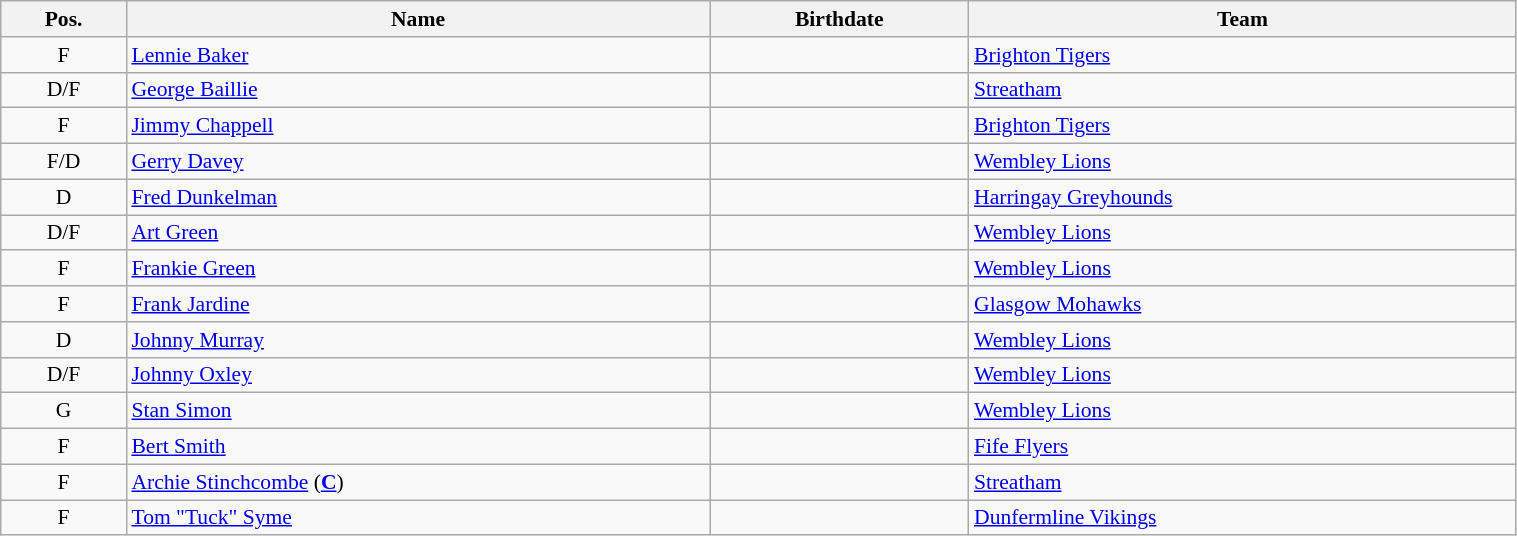<table class="wikitable sortable" width="80%" style="font-size: 90%; text-align: center;">
<tr>
<th>Pos.</th>
<th>Name</th>
<th>Birthdate</th>
<th>Team</th>
</tr>
<tr>
<td>F</td>
<td style="text-align:left;"><a href='#'>Lennie Baker</a></td>
<td style="text-align:right;"></td>
<td style="text-align:left;"> <a href='#'>Brighton Tigers</a></td>
</tr>
<tr>
<td>D/F</td>
<td style="text-align:left;"><a href='#'>George Baillie</a></td>
<td style="text-align:right;"></td>
<td style="text-align:left;"> <a href='#'>Streatham</a></td>
</tr>
<tr>
<td>F</td>
<td style="text-align:left;"><a href='#'>Jimmy Chappell</a></td>
<td style="text-align:right;"></td>
<td style="text-align:left;"> <a href='#'>Brighton Tigers</a></td>
</tr>
<tr>
<td>F/D</td>
<td style="text-align:left;"><a href='#'>Gerry Davey</a></td>
<td style="text-align:right;"></td>
<td style="text-align:left;"> <a href='#'>Wembley Lions</a></td>
</tr>
<tr>
<td>D</td>
<td style="text-align:left;"><a href='#'>Fred Dunkelman</a></td>
<td style="text-align:right;"></td>
<td style="text-align:left;"> <a href='#'>Harringay Greyhounds</a></td>
</tr>
<tr>
<td>D/F</td>
<td style="text-align:left;"><a href='#'>Art Green</a></td>
<td style="text-align:right;"></td>
<td style="text-align:left;"> <a href='#'>Wembley Lions</a></td>
</tr>
<tr>
<td>F</td>
<td style="text-align:left;"><a href='#'>Frankie Green</a></td>
<td style="text-align:right;"></td>
<td style="text-align:left;"> <a href='#'>Wembley Lions</a></td>
</tr>
<tr>
<td>F</td>
<td style="text-align:left;"><a href='#'>Frank Jardine</a></td>
<td style="text-align:right;"></td>
<td style="text-align:left;"> <a href='#'>Glasgow Mohawks</a></td>
</tr>
<tr>
<td>D</td>
<td style="text-align:left;"><a href='#'>Johnny Murray</a></td>
<td style="text-align:right;"></td>
<td style="text-align:left;"> <a href='#'>Wembley Lions</a></td>
</tr>
<tr>
<td>D/F</td>
<td style="text-align:left;"><a href='#'>Johnny Oxley</a></td>
<td style="text-align:right;"></td>
<td style="text-align:left;"> <a href='#'>Wembley Lions</a></td>
</tr>
<tr>
<td>G</td>
<td style="text-align:left;"><a href='#'>Stan Simon</a></td>
<td style="text-align:right;"></td>
<td style="text-align:left;"> <a href='#'>Wembley Lions</a></td>
</tr>
<tr>
<td>F</td>
<td style="text-align:left;"><a href='#'>Bert Smith</a></td>
<td style="text-align:right;"></td>
<td style="text-align:left;"> <a href='#'>Fife Flyers</a></td>
</tr>
<tr>
<td>F</td>
<td style="text-align:left;"><a href='#'>Archie Stinchcombe</a> (<strong><a href='#'>C</a></strong>)</td>
<td style="text-align:right;"></td>
<td style="text-align:left;"> <a href='#'>Streatham</a></td>
</tr>
<tr>
<td>F</td>
<td style="text-align:left;"><a href='#'>Tom "Tuck" Syme</a></td>
<td style="text-align:right;"></td>
<td style="text-align:left;"> <a href='#'>Dunfermline Vikings</a></td>
</tr>
</table>
